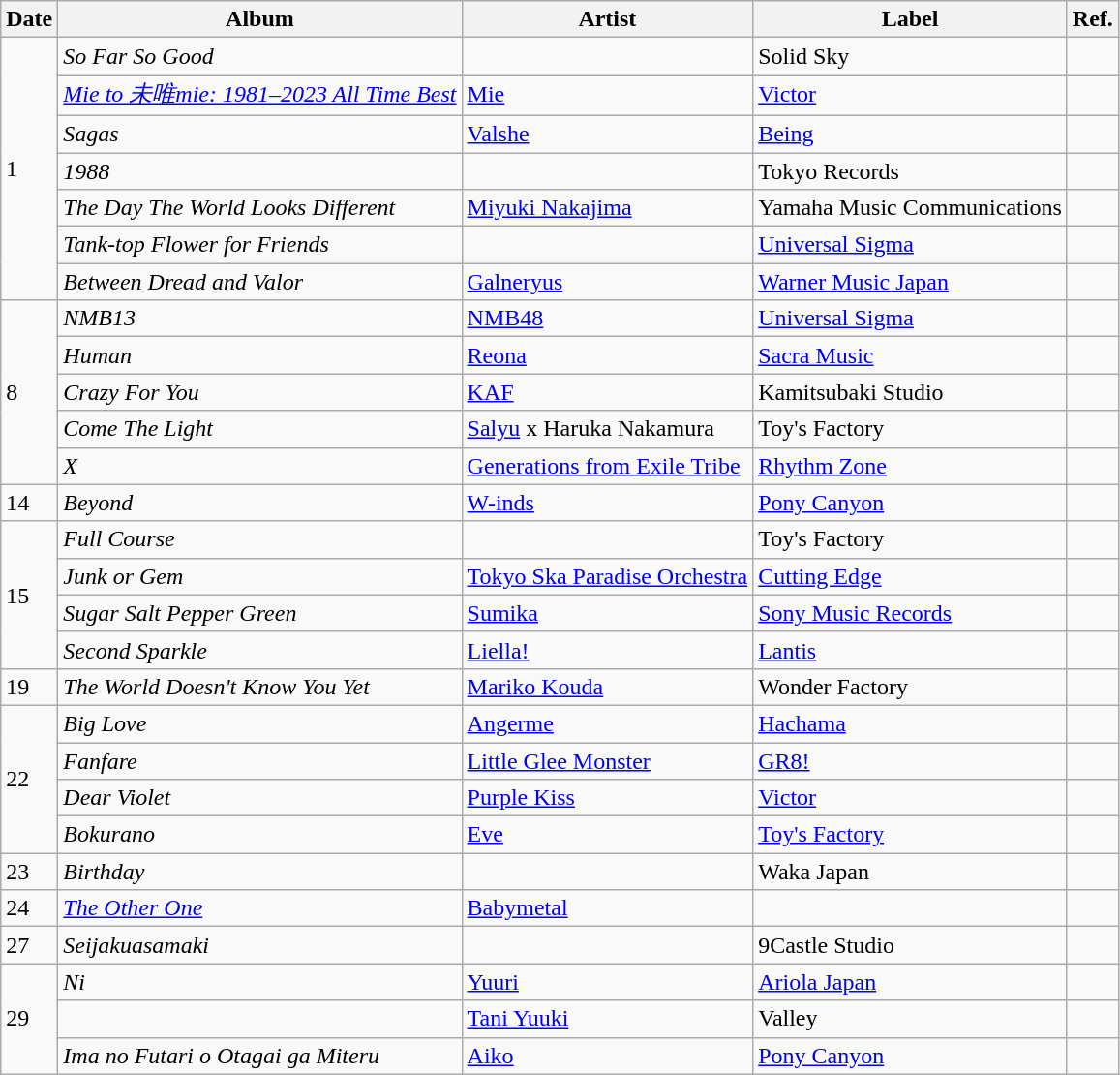<table class="wikitable">
<tr>
<th>Date</th>
<th>Album</th>
<th>Artist</th>
<th>Label</th>
<th>Ref.</th>
</tr>
<tr>
<td rowspan="7">1</td>
<td><em>So Far So Good</em></td>
<td></td>
<td>Solid Sky</td>
<td></td>
</tr>
<tr>
<td><em><a href='#'>Mie to 未唯mie: 1981–2023 All Time Best</a></em></td>
<td><a href='#'>Mie</a></td>
<td><a href='#'>Victor</a></td>
<td></td>
</tr>
<tr>
<td><em>Sagas</em></td>
<td><a href='#'>Valshe</a></td>
<td><a href='#'>Being</a></td>
<td></td>
</tr>
<tr>
<td><em>1988</em></td>
<td></td>
<td>Tokyo Records</td>
<td></td>
</tr>
<tr>
<td><em>The Day The World Looks Different</em></td>
<td><a href='#'>Miyuki Nakajima</a></td>
<td>Yamaha Music Communications</td>
<td></td>
</tr>
<tr>
<td><em>Tank-top Flower for Friends</em></td>
<td></td>
<td><a href='#'>Universal Sigma</a></td>
<td></td>
</tr>
<tr>
<td><em>Between Dread and Valor</em></td>
<td><a href='#'>Galneryus</a></td>
<td><a href='#'>Warner Music Japan</a></td>
<td></td>
</tr>
<tr>
<td rowspan="5">8</td>
<td><em>NMB13</em></td>
<td><a href='#'>NMB48</a></td>
<td><a href='#'>Universal Sigma</a></td>
<td></td>
</tr>
<tr>
<td><em>Human</em></td>
<td><a href='#'>Reona</a></td>
<td><a href='#'>Sacra Music</a></td>
<td></td>
</tr>
<tr>
<td><em>Crazy For You</em></td>
<td><a href='#'>KAF</a></td>
<td>Kamitsubaki Studio</td>
<td></td>
</tr>
<tr>
<td><em>Come The Light</em></td>
<td><a href='#'>Salyu</a> x Haruka Nakamura</td>
<td>Toy's Factory</td>
<td></td>
</tr>
<tr>
<td><em>X</em></td>
<td><a href='#'>Generations from Exile Tribe</a></td>
<td><a href='#'>Rhythm Zone</a></td>
<td></td>
</tr>
<tr>
<td>14</td>
<td><em>Beyond</em></td>
<td><a href='#'>W-inds</a></td>
<td><a href='#'>Pony Canyon</a></td>
<td></td>
</tr>
<tr>
<td rowspan="4">15</td>
<td><em>Full Course</em></td>
<td></td>
<td>Toy's Factory</td>
<td></td>
</tr>
<tr>
<td><em>Junk or Gem</em></td>
<td><a href='#'>Tokyo Ska Paradise Orchestra</a></td>
<td><a href='#'>Cutting Edge</a></td>
<td></td>
</tr>
<tr>
<td><em>Sugar Salt Pepper Green</em></td>
<td><a href='#'>Sumika</a></td>
<td><a href='#'>Sony Music Records</a></td>
<td></td>
</tr>
<tr>
<td><em>Second Sparkle</em></td>
<td><a href='#'>Liella!</a></td>
<td><a href='#'>Lantis</a></td>
<td></td>
</tr>
<tr>
<td>19</td>
<td><em>The World Doesn't Know You Yet</em></td>
<td><a href='#'>Mariko Kouda</a></td>
<td>Wonder Factory</td>
<td></td>
</tr>
<tr>
<td rowspan="4">22</td>
<td><em>Big Love</em></td>
<td><a href='#'>Angerme</a></td>
<td><a href='#'>Hachama</a></td>
<td></td>
</tr>
<tr>
<td><em>Fanfare</em></td>
<td><a href='#'>Little Glee Monster</a></td>
<td><a href='#'>GR8!</a></td>
<td></td>
</tr>
<tr>
<td><em>Dear Violet</em></td>
<td><a href='#'>Purple Kiss</a></td>
<td><a href='#'>Victor</a></td>
<td></td>
</tr>
<tr>
<td><em>Bokurano</em></td>
<td><a href='#'>Eve</a></td>
<td><a href='#'>Toy's Factory</a></td>
<td></td>
</tr>
<tr>
<td>23</td>
<td><em>Birthday</em></td>
<td></td>
<td>Waka Japan</td>
<td></td>
</tr>
<tr>
<td>24</td>
<td><a href='#'><em>The Other One</em></a></td>
<td><a href='#'>Babymetal</a></td>
<td></td>
<td></td>
</tr>
<tr>
<td>27</td>
<td><em>Seijakuasamaki</em></td>
<td></td>
<td>9Castle Studio</td>
<td></td>
</tr>
<tr>
<td rowspan="3">29</td>
<td><em>Ni</em></td>
<td><a href='#'>Yuuri</a></td>
<td><a href='#'>Ariola Japan</a></td>
<td></td>
</tr>
<tr>
<td><em></em></td>
<td><a href='#'>Tani Yuuki</a></td>
<td>Valley</td>
<td></td>
</tr>
<tr>
<td><em>Ima no Futari o Otagai ga Miteru</em></td>
<td><a href='#'>Aiko</a></td>
<td><a href='#'>Pony Canyon</a></td>
<td></td>
</tr>
</table>
